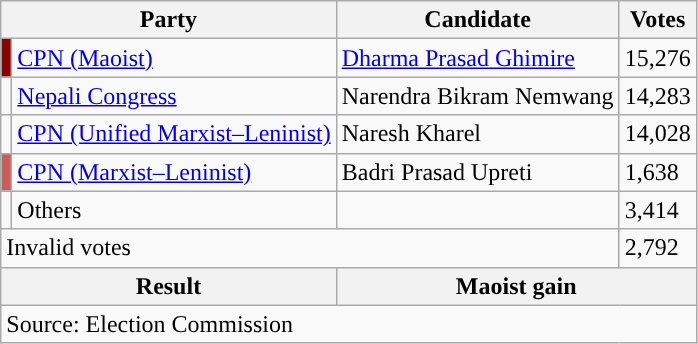<table class="wikitable">
<tr>
<th colspan="2">Party</th>
<th>Candidate</th>
<th>Votes</th>
</tr>
<tr>
<td style="background-color:darkred"></td>
<td><a href='#'>CPN (Maoist)</a></td>
<td><a href='#'>Dharma Prasad Ghimire</a></td>
<td>15,276</td>
</tr>
<tr>
<td style="background-color:"></td>
<td><a href='#'>Nepali Congress</a></td>
<td>Narendra Bikram Nemwang</td>
<td>14,283</td>
</tr>
<tr>
<td style="background-color:"></td>
<td><a href='#'>CPN (Unified Marxist–Leninist)</a></td>
<td>Naresh Kharel</td>
<td>14,028</td>
</tr>
<tr>
<td style="background-color:indianred"></td>
<td><a href='#'>CPN (Marxist–Leninist)</a></td>
<td>Badri Prasad Upreti</td>
<td>1,638</td>
</tr>
<tr>
<td></td>
<td>Others</td>
<td></td>
<td>3,414</td>
</tr>
<tr>
<td colspan="3">Invalid votes</td>
<td>2,792</td>
</tr>
<tr>
<th colspan="2">Result</th>
<th colspan="2">Maoist gain</th>
</tr>
<tr>
<td colspan="4">Source: Election Commission</td>
</tr>
</table>
